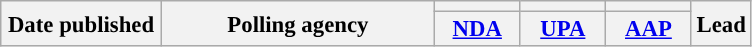<table class="wikitable sortable" style="text-align:center;font-size:95%;line-height:16px">
<tr>
<th rowspan="2" width="100px">Date published</th>
<th rowspan="2" width="175px">Polling agency</th>
<th style="background:"></th>
<th style="background:"></th>
<th style="background:"></th>
<th rowspan="2">Lead</th>
</tr>
<tr>
<th width="50px" class="unsortable"><a href='#'>NDA</a></th>
<th width="50px" class="unsortable"><a href='#'>UPA</a></th>
<th width="50px" class="unsortable"><a href='#'>AAP</a></th>
</tr>
</table>
